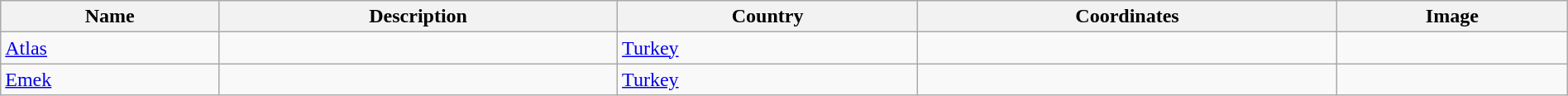<table class='wikitable sortable' style="width:100%">
<tr>
<th>Name</th>
<th>Description</th>
<th>Country</th>
<th>Coordinates</th>
<th>Image</th>
</tr>
<tr>
<td><a href='#'>Atlas</a></td>
<td></td>
<td><a href='#'>Turkey</a></td>
<td></td>
<td></td>
</tr>
<tr>
<td><a href='#'>Emek</a></td>
<td></td>
<td><a href='#'>Turkey</a></td>
<td></td>
<td></td>
</tr>
</table>
